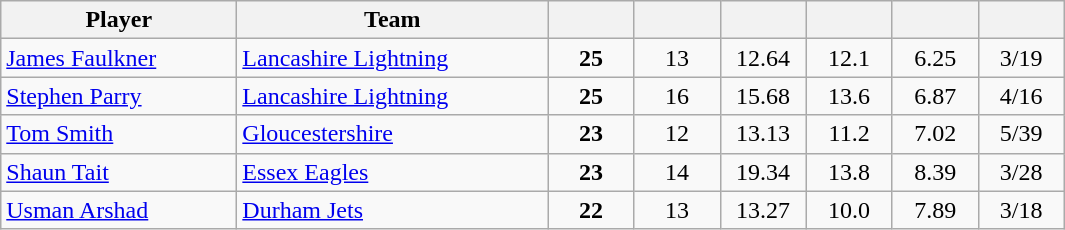<table class="wikitable" style="text-align:center;">
<tr>
<th width=150>Player</th>
<th width=200>Team</th>
<th width=50></th>
<th width=50></th>
<th width=50></th>
<th width=50></th>
<th width=50></th>
<th width=50></th>
</tr>
<tr>
<td style="text-align:left;"><a href='#'>James Faulkner</a></td>
<td style="text-align:left;"><a href='#'>Lancashire Lightning</a></td>
<td><strong>25</strong></td>
<td>13</td>
<td>12.64</td>
<td>12.1</td>
<td>6.25</td>
<td>3/19</td>
</tr>
<tr>
<td style="text-align:left;"><a href='#'>Stephen Parry</a></td>
<td style="text-align:left;"><a href='#'>Lancashire Lightning</a></td>
<td><strong>25</strong></td>
<td>16</td>
<td>15.68</td>
<td>13.6</td>
<td>6.87</td>
<td>4/16</td>
</tr>
<tr>
<td style="text-align:left;"><a href='#'>Tom Smith</a></td>
<td style="text-align:left;"><a href='#'>Gloucestershire</a></td>
<td><strong>23</strong></td>
<td>12</td>
<td>13.13</td>
<td>11.2</td>
<td>7.02</td>
<td>5/39</td>
</tr>
<tr>
<td style="text-align:left;"><a href='#'>Shaun Tait</a></td>
<td style="text-align:left;"><a href='#'>Essex Eagles</a></td>
<td><strong>23</strong></td>
<td>14</td>
<td>19.34</td>
<td>13.8</td>
<td>8.39</td>
<td>3/28</td>
</tr>
<tr>
<td style="text-align:left;"><a href='#'>Usman Arshad</a></td>
<td style="text-align:left;"><a href='#'>Durham Jets</a></td>
<td><strong>22</strong></td>
<td>13</td>
<td>13.27</td>
<td>10.0</td>
<td>7.89</td>
<td>3/18</td>
</tr>
</table>
